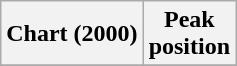<table class="wikitable sortable">
<tr>
<th align="left">Chart (2000)</th>
<th align="center">Peak<br>position</th>
</tr>
<tr>
</tr>
</table>
